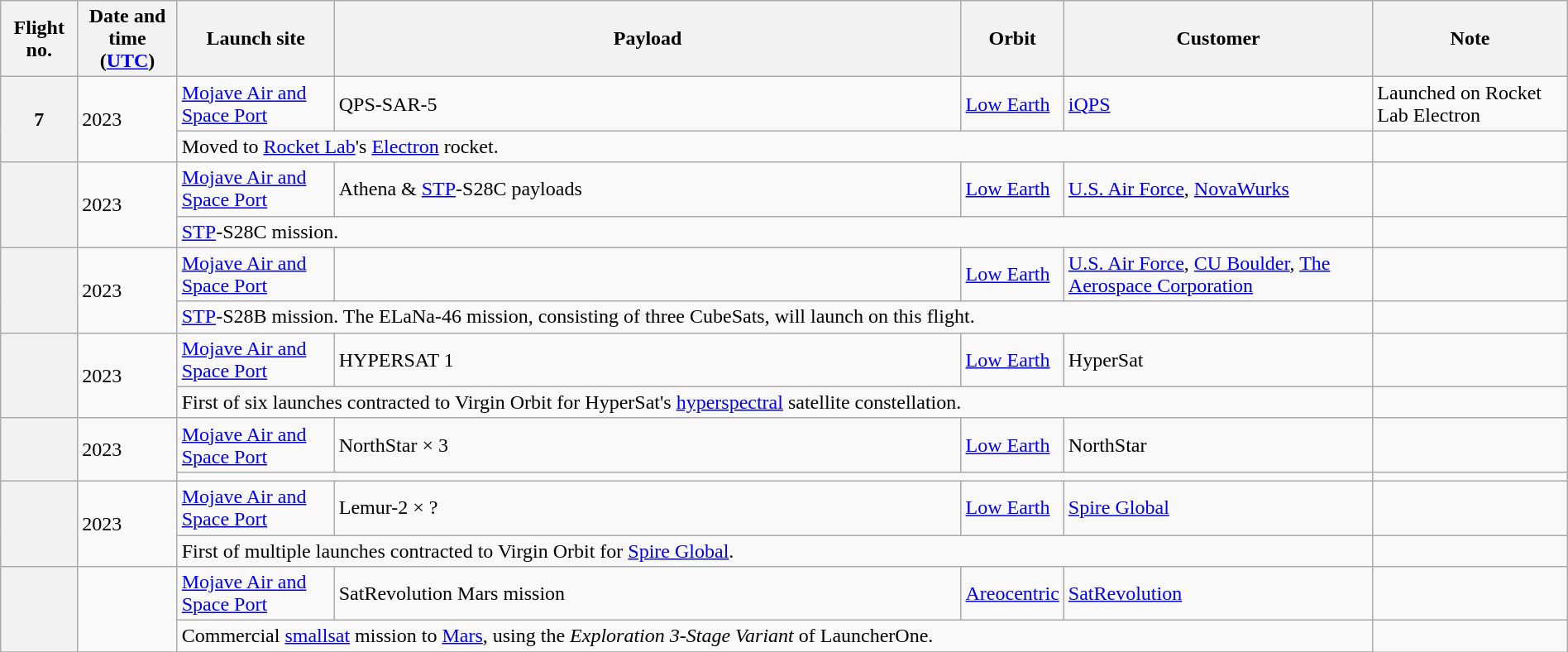<table class="wikitable plainrowheaders" style="width: 100%;">
<tr>
<th scope="col">Flight no.</th>
<th scope="col">Date and time<br>(<a href='#'>UTC</a>)</th>
<th scope="col">Launch site</th>
<th scope="col" width=40%>Payload</th>
<th scope="col">Orbit</th>
<th scope="col">Customer</th>
<th scope="col">Note</th>
</tr>
<tr>
<th rowspan=2>7</th>
<td rowspan=2> 2023</td>
<td><a href='#'>Mojave Air and Space Port</a></td>
<td>QPS-SAR-5</td>
<td><a href='#'>Low Earth</a></td>
<td><a href='#'>iQPS</a></td>
<td>Launched on Rocket Lab Electron</td>
</tr>
<tr>
<td colspan=4>Moved to <a href='#'>Rocket Lab</a>'s <a href='#'>Electron</a> rocket.</td>
</tr>
<tr>
<th rowspan=2></th>
<td rowspan=2>2023</td>
<td><a href='#'>Mojave Air and Space Port</a></td>
<td>Athena & <a href='#'>STP</a>-S28C payloads</td>
<td><a href='#'>Low Earth</a></td>
<td><a href='#'>U.S. Air Force</a>, <a href='#'>NovaWurks</a></td>
<td></td>
</tr>
<tr>
<td colspan=4><a href='#'>STP</a>-S28C mission.</td>
</tr>
<tr>
<th rowspan=2></th>
<td rowspan=2> 2023</td>
<td><a href='#'>Mojave Air and Space Port</a></td>
<td></td>
<td><a href='#'>Low Earth</a></td>
<td><a href='#'>U.S. Air Force</a>, <a href='#'>CU Boulder</a>, <a href='#'>The Aerospace Corporation</a></td>
<td></td>
</tr>
<tr>
<td colspan=4><a href='#'>STP</a>-S28B mission. The ELaNa-46 mission, consisting of three CubeSats, will launch on this flight.</td>
</tr>
<tr>
<th rowspan=2></th>
<td rowspan=2> 2023</td>
<td><a href='#'>Mojave Air and Space Port</a></td>
<td>HYPERSAT 1</td>
<td><a href='#'>Low Earth</a></td>
<td>HyperSat</td>
<td></td>
</tr>
<tr>
<td colspan=4>First of six launches contracted to Virgin Orbit for HyperSat's <a href='#'>hyperspectral</a> satellite constellation.</td>
</tr>
<tr>
<th rowspan=2></th>
<td rowspan=2> 2023</td>
<td><a href='#'>Mojave Air and Space Port</a></td>
<td>NorthStar × 3</td>
<td><a href='#'>Low Earth</a></td>
<td>NorthStar</td>
<td></td>
</tr>
<tr>
<td colspan=4></td>
</tr>
<tr>
<th rowspan=2></th>
<td rowspan=2>2023</td>
<td><a href='#'>Mojave Air and Space Port</a></td>
<td>Lemur-2 × ?</td>
<td><a href='#'>Low Earth</a></td>
<td><a href='#'>Spire Global</a></td>
<td></td>
</tr>
<tr>
<td colspan=4>First of multiple launches contracted to Virgin Orbit for <a href='#'>Spire Global</a>.</td>
</tr>
<tr>
<th rowspan=2></th>
<td rowspan=2></td>
<td><a href='#'>Mojave Air and Space Port</a></td>
<td>SatRevolution Mars mission</td>
<td><a href='#'>Areocentric</a></td>
<td><a href='#'>SatRevolution</a></td>
<td></td>
</tr>
<tr>
<td colspan=4>Commercial <a href='#'>smallsat</a> mission to <a href='#'>Mars</a>, using the <em>Exploration 3-Stage Variant</em> of LauncherOne.</td>
</tr>
<tr>
</tr>
</table>
